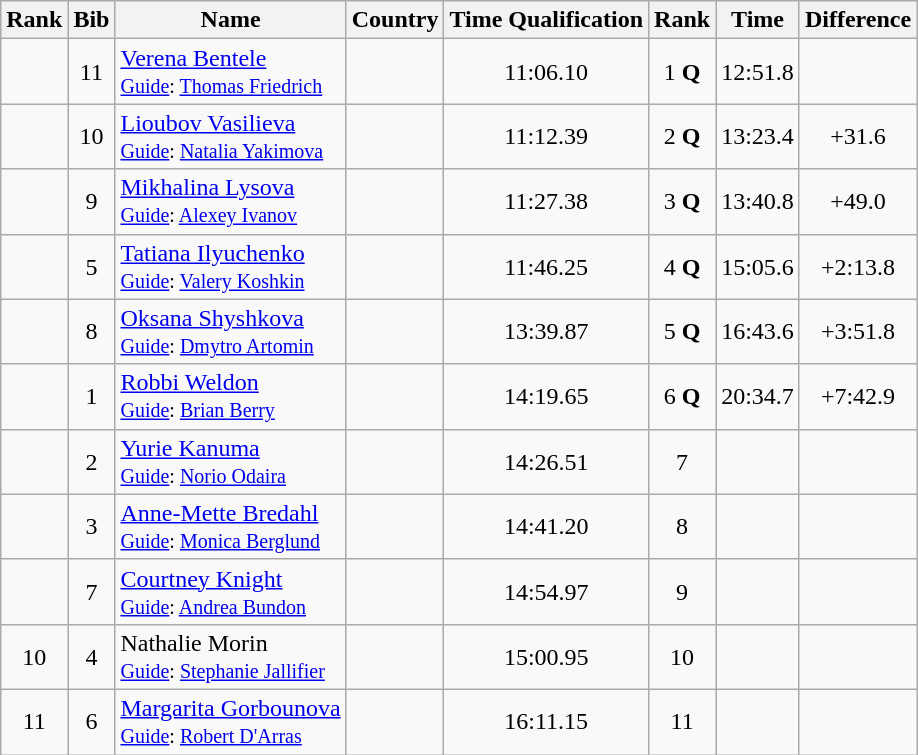<table class="wikitable sortable" style="text-align:center">
<tr>
<th>Rank</th>
<th>Bib</th>
<th>Name</th>
<th>Country</th>
<th>Time Qualification</th>
<th>Rank</th>
<th>Time</th>
<th>Difference</th>
</tr>
<tr>
<td></td>
<td>11</td>
<td align=left><a href='#'>Verena Bentele</a><br><small><a href='#'>Guide</a>: <a href='#'>Thomas Friedrich</a></small></td>
<td align=left></td>
<td>11:06.10</td>
<td>1 <strong>Q</strong></td>
<td>12:51.8</td>
<td></td>
</tr>
<tr>
<td></td>
<td>10</td>
<td align=left><a href='#'>Lioubov Vasilieva</a><br><small><a href='#'>Guide</a>: <a href='#'>Natalia Yakimova</a></small></td>
<td align=left></td>
<td>11:12.39</td>
<td>2 <strong>Q</strong></td>
<td>13:23.4</td>
<td>+31.6</td>
</tr>
<tr>
<td></td>
<td>9</td>
<td align=left><a href='#'>Mikhalina Lysova</a><br><small><a href='#'>Guide</a>: <a href='#'>Alexey Ivanov</a></small></td>
<td align=left></td>
<td>11:27.38</td>
<td>3 <strong>Q</strong></td>
<td>13:40.8</td>
<td>+49.0</td>
</tr>
<tr>
<td></td>
<td>5</td>
<td align=left><a href='#'>Tatiana Ilyuchenko</a><br><small><a href='#'>Guide</a>: <a href='#'>Valery Koshkin</a></small></td>
<td align=left></td>
<td>11:46.25</td>
<td>4 <strong>Q</strong></td>
<td>15:05.6</td>
<td>+2:13.8</td>
</tr>
<tr>
<td></td>
<td>8</td>
<td align=left><a href='#'>Oksana Shyshkova</a><br><small><a href='#'>Guide</a>: <a href='#'>Dmytro Artomin</a></small></td>
<td align=left></td>
<td>13:39.87</td>
<td>5 <strong>Q</strong></td>
<td>16:43.6</td>
<td>+3:51.8</td>
</tr>
<tr>
<td></td>
<td>1</td>
<td align=left><a href='#'>Robbi Weldon</a><br><small><a href='#'>Guide</a>: <a href='#'>Brian Berry</a></small></td>
<td align=left></td>
<td>14:19.65</td>
<td>6 <strong>Q</strong></td>
<td>20:34.7</td>
<td>+7:42.9</td>
</tr>
<tr>
<td></td>
<td>2</td>
<td align=left><a href='#'>Yurie Kanuma</a><br><small><a href='#'>Guide</a>: <a href='#'>Norio Odaira</a></small></td>
<td align=left></td>
<td>14:26.51</td>
<td>7</td>
<td></td>
<td></td>
</tr>
<tr>
<td></td>
<td>3</td>
<td align=left><a href='#'>Anne-Mette Bredahl</a><br><small><a href='#'>Guide</a>: <a href='#'>Monica Berglund</a></small></td>
<td align=left></td>
<td>14:41.20</td>
<td>8</td>
<td></td>
<td></td>
</tr>
<tr>
<td></td>
<td>7</td>
<td align=left><a href='#'>Courtney Knight</a><br><small><a href='#'>Guide</a>: <a href='#'>Andrea Bundon</a></small></td>
<td align=left></td>
<td>14:54.97</td>
<td>9</td>
<td></td>
<td></td>
</tr>
<tr>
<td>10</td>
<td>4</td>
<td align=left>Nathalie Morin<br><small><a href='#'>Guide</a>: <a href='#'>Stephanie Jallifier</a></small></td>
<td align=left></td>
<td>15:00.95</td>
<td>10</td>
<td></td>
<td></td>
</tr>
<tr>
<td>11</td>
<td>6</td>
<td align=left><a href='#'>Margarita Gorbounova</a><br><small><a href='#'>Guide</a>: <a href='#'>Robert D'Arras</a></small></td>
<td align=left></td>
<td>16:11.15</td>
<td>11</td>
<td></td>
<td></td>
</tr>
</table>
